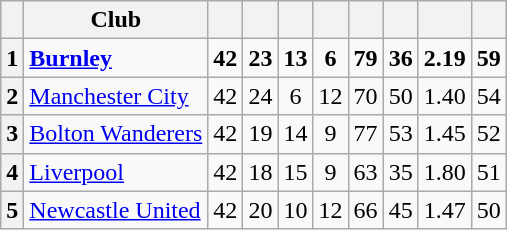<table class="wikitable" style="text-align:center">
<tr>
<th scope="col"></th>
<th scope="col">Club</th>
<th scope="col"></th>
<th scope="col"></th>
<th scope="col"></th>
<th scope="col"></th>
<th scope="col"></th>
<th scope="col"></th>
<th scope="col"></th>
<th scope="col"></th>
</tr>
<tr style="font-weight:bold">
<th scope="row">1</th>
<td align="left"><a href='#'>Burnley</a></td>
<td>42</td>
<td>23</td>
<td>13</td>
<td>6</td>
<td>79</td>
<td>36</td>
<td>2.19</td>
<td>59</td>
</tr>
<tr>
<th scope="row">2</th>
<td align="left"><a href='#'>Manchester City</a></td>
<td>42</td>
<td>24</td>
<td>6</td>
<td>12</td>
<td>70</td>
<td>50</td>
<td>1.40</td>
<td>54</td>
</tr>
<tr>
<th scope="row">3</th>
<td align="left"><a href='#'>Bolton Wanderers</a></td>
<td>42</td>
<td>19</td>
<td>14</td>
<td>9</td>
<td>77</td>
<td>53</td>
<td>1.45</td>
<td>52</td>
</tr>
<tr>
<th scope="row">4</th>
<td align="left"><a href='#'>Liverpool</a></td>
<td>42</td>
<td>18</td>
<td>15</td>
<td>9</td>
<td>63</td>
<td>35</td>
<td>1.80</td>
<td>51</td>
</tr>
<tr>
<th scope="row">5</th>
<td align="left"><a href='#'>Newcastle United</a></td>
<td>42</td>
<td>20</td>
<td>10</td>
<td>12</td>
<td>66</td>
<td>45</td>
<td>1.47</td>
<td>50</td>
</tr>
</table>
